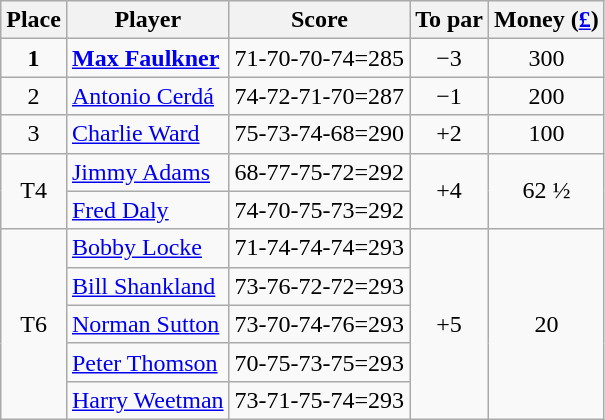<table class=wikitable>
<tr>
<th>Place</th>
<th>Player</th>
<th>Score</th>
<th>To par</th>
<th>Money (<a href='#'>£</a>)</th>
</tr>
<tr>
<td align=center><strong>1</strong></td>
<td> <strong><a href='#'>Max Faulkner</a></strong></td>
<td>71-70-70-74=285</td>
<td align=center>−3</td>
<td align=center>300</td>
</tr>
<tr>
<td align=center>2</td>
<td> <a href='#'>Antonio Cerdá</a></td>
<td>74-72-71-70=287</td>
<td align=center>−1</td>
<td align=center>200</td>
</tr>
<tr>
<td align=center>3</td>
<td> <a href='#'>Charlie Ward</a></td>
<td>75-73-74-68=290</td>
<td align=center>+2</td>
<td align=center>100</td>
</tr>
<tr>
<td rowspan=2 align=center>T4</td>
<td> <a href='#'>Jimmy Adams</a></td>
<td>68-77-75-72=292</td>
<td rowspan=2 align=center>+4</td>
<td rowspan=2 align=center>62 ½ </td>
</tr>
<tr>
<td> <a href='#'>Fred Daly</a></td>
<td>74-70-75-73=292</td>
</tr>
<tr>
<td rowspan=5 align=center>T6</td>
<td> <a href='#'>Bobby Locke</a></td>
<td>71-74-74-74=293</td>
<td rowspan=5 align=center>+5</td>
<td rowspan=5 align=center>20</td>
</tr>
<tr>
<td> <a href='#'>Bill Shankland</a></td>
<td>73-76-72-72=293</td>
</tr>
<tr>
<td> <a href='#'>Norman Sutton</a></td>
<td>73-70-74-76=293</td>
</tr>
<tr>
<td> <a href='#'>Peter Thomson</a></td>
<td>70-75-73-75=293</td>
</tr>
<tr>
<td> <a href='#'>Harry Weetman</a></td>
<td>73-71-75-74=293</td>
</tr>
</table>
